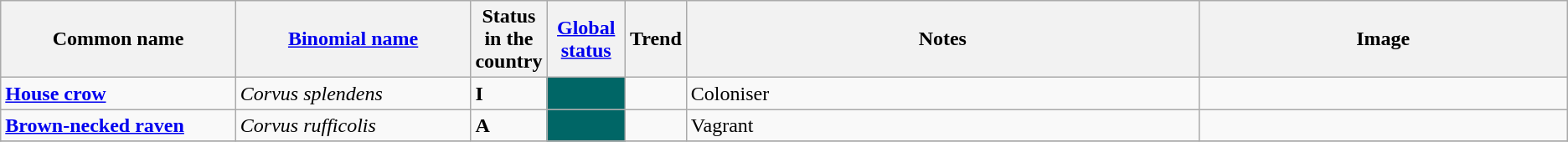<table class="wikitable sortable">
<tr>
<th width="15%">Common name</th>
<th width="15%"><a href='#'>Binomial name</a></th>
<th width="1%">Status in the country</th>
<th width="5%"><a href='#'>Global status</a></th>
<th width="1%">Trend</th>
<th class="unsortable">Notes</th>
<th class="unsortable">Image</th>
</tr>
<tr>
<td><strong><a href='#'>House crow</a></strong></td>
<td><em>Corvus splendens</em></td>
<td><strong>I</strong></td>
<td align=center style="background: #006666"></td>
<td align=center></td>
<td>Coloniser</td>
<td></td>
</tr>
<tr>
<td><strong><a href='#'>Brown-necked raven</a></strong></td>
<td><em>Corvus rufficolis</em></td>
<td><strong>A</strong></td>
<td align=center style="background: #006666"></td>
<td align=center></td>
<td>Vagrant</td>
<td></td>
</tr>
<tr>
</tr>
</table>
